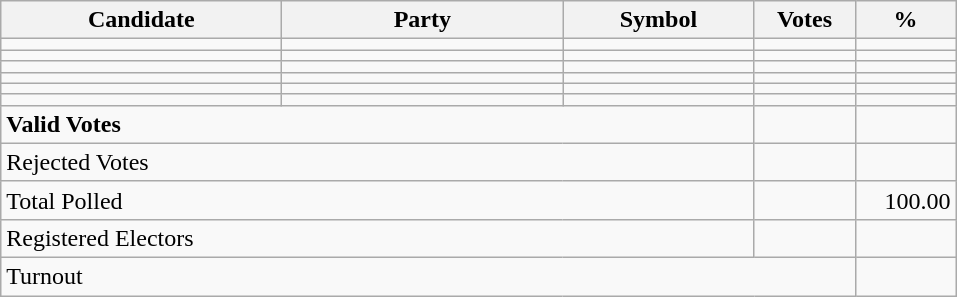<table class="wikitable" border="1" style="text-align:right;">
<tr>
<th align=left width="180">Candidate</th>
<th align=left width="180">Party</th>
<th align=left width="120">Symbol</th>
<th align=left width="60">Votes</th>
<th align=left width="60">%</th>
</tr>
<tr>
<td align=left></td>
<td align=left></td>
<td align=left></td>
<td></td>
<td></td>
</tr>
<tr>
<td align=left></td>
<td align=left></td>
<td align=left></td>
<td></td>
<td></td>
</tr>
<tr>
<td align=left></td>
<td align=left></td>
<td align=left></td>
<td></td>
<td></td>
</tr>
<tr>
<td align=left></td>
<td align=left></td>
<td align=left></td>
<td></td>
<td></td>
</tr>
<tr>
<td align=left></td>
<td align=left></td>
<td align=left></td>
<td></td>
<td></td>
</tr>
<tr>
<td align=left></td>
<td align=left></td>
<td align=left></td>
<td></td>
<td></td>
</tr>
<tr>
<td align=left colspan=3><strong>Valid Votes</strong></td>
<td><strong> </strong></td>
<td><strong> </strong></td>
</tr>
<tr>
<td align=left colspan=3>Rejected Votes</td>
<td></td>
<td></td>
</tr>
<tr>
<td align=left colspan=3>Total Polled</td>
<td></td>
<td>100.00</td>
</tr>
<tr>
<td align=left colspan=3>Registered Electors</td>
<td></td>
<td></td>
</tr>
<tr>
<td align=left colspan=4>Turnout</td>
<td></td>
</tr>
</table>
